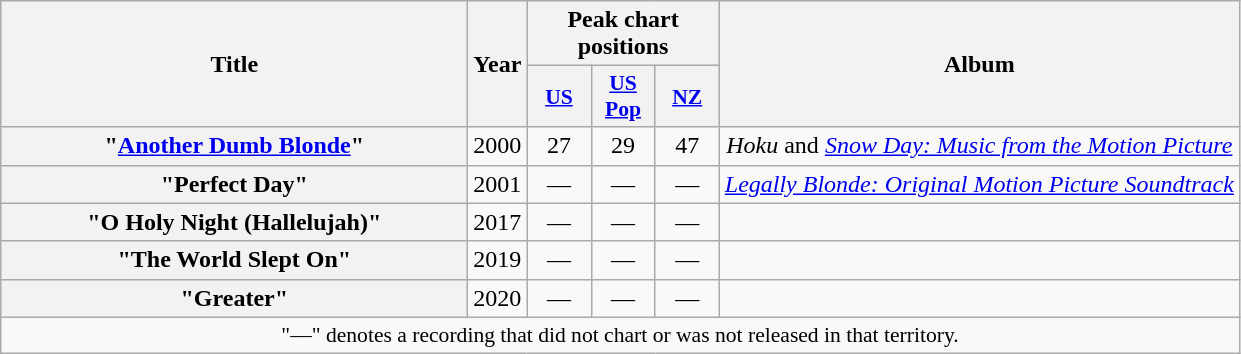<table class="wikitable plainrowheaders" style="text-align:center;">
<tr>
<th scope="col" rowspan="2" style="width:19em;">Title</th>
<th scope="col" rowspan="2">Year</th>
<th scope="col" colspan="3">Peak chart positions</th>
<th scope="col" rowspan="2">Album</th>
</tr>
<tr>
<th scope="col" style="width:2.5em;font-size:90%;"><a href='#'>US</a><br></th>
<th scope="col" style="width:2.5em;font-size:90%;"><a href='#'>US<br>Pop</a><br></th>
<th scope="col" style="width:2.5em;font-size:90%;"><a href='#'>NZ</a><br></th>
</tr>
<tr>
<th scope="row">"<a href='#'>Another Dumb Blonde</a>"</th>
<td>2000</td>
<td>27</td>
<td>29</td>
<td>47</td>
<td><em>Hoku</em> and <em><a href='#'>Snow Day: Music from the Motion Picture</a></em></td>
</tr>
<tr>
<th scope="row">"Perfect Day"</th>
<td>2001</td>
<td>—</td>
<td>—</td>
<td>—</td>
<td><em><a href='#'>Legally Blonde: Original Motion Picture Soundtrack</a></em></td>
</tr>
<tr>
<th scope="row">"O Holy Night (Hallelujah)"</th>
<td>2017</td>
<td>—</td>
<td>—</td>
<td>—</td>
<td></td>
</tr>
<tr>
<th scope="row">"The World Slept On"</th>
<td>2019</td>
<td>—</td>
<td>—</td>
<td>—</td>
<td></td>
</tr>
<tr>
<th scope="row">"Greater"</th>
<td>2020</td>
<td>—</td>
<td>—</td>
<td>—</td>
<td></td>
</tr>
<tr>
<td colspan="6" style="font-size:90%">"—" denotes a recording that did not chart or was not released in that territory.</td>
</tr>
</table>
